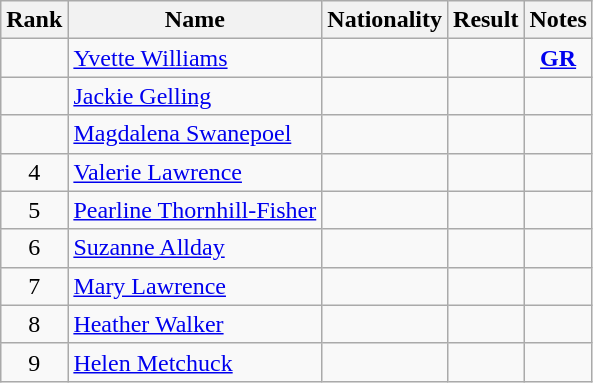<table class="wikitable sortable" style=" text-align:center">
<tr>
<th>Rank</th>
<th>Name</th>
<th>Nationality</th>
<th>Result</th>
<th>Notes</th>
</tr>
<tr>
<td></td>
<td align=left><a href='#'>Yvette Williams</a></td>
<td align=left></td>
<td></td>
<td><strong><a href='#'>GR</a></strong></td>
</tr>
<tr>
<td></td>
<td align=left><a href='#'>Jackie Gelling</a></td>
<td align=left></td>
<td></td>
<td></td>
</tr>
<tr>
<td></td>
<td align=left><a href='#'>Magdalena Swanepoel</a></td>
<td align=left></td>
<td></td>
<td></td>
</tr>
<tr>
<td>4</td>
<td align=left><a href='#'>Valerie Lawrence</a></td>
<td align=left></td>
<td></td>
<td></td>
</tr>
<tr>
<td>5</td>
<td align=left><a href='#'>Pearline Thornhill-Fisher</a></td>
<td align=left></td>
<td></td>
<td></td>
</tr>
<tr>
<td>6</td>
<td align=left><a href='#'>Suzanne Allday</a></td>
<td align=left></td>
<td></td>
<td></td>
</tr>
<tr>
<td>7</td>
<td align=left><a href='#'>Mary Lawrence</a></td>
<td align=left></td>
<td></td>
<td></td>
</tr>
<tr>
<td>8</td>
<td align=left><a href='#'>Heather Walker</a></td>
<td align=left></td>
<td></td>
<td></td>
</tr>
<tr>
<td>9</td>
<td align=left><a href='#'>Helen Metchuck</a></td>
<td align=left></td>
<td></td>
<td></td>
</tr>
</table>
